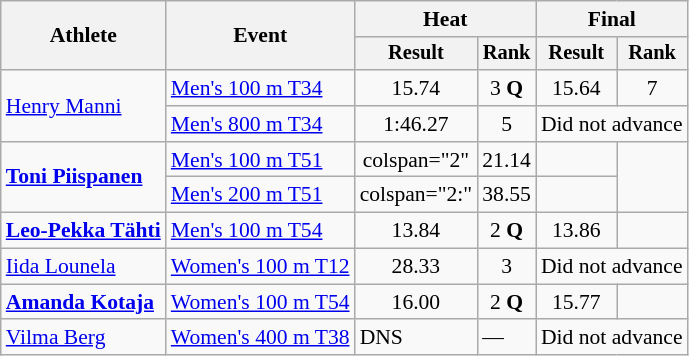<table class="wikitable" style="font-size:90%">
<tr>
<th rowspan="2">Athlete</th>
<th rowspan="2">Event</th>
<th colspan="2">Heat</th>
<th colspan="2">Final</th>
</tr>
<tr style="font-size:95%">
<th>Result</th>
<th>Rank</th>
<th>Result</th>
<th>Rank</th>
</tr>
<tr align=center>
<td rowspan="2" align=left><a href='#'>Henry Manni</a></td>
<td align=left><a href='#'>Men's 100 m T34</a></td>
<td>15.74</td>
<td>3 <strong>Q</strong></td>
<td>15.64</td>
<td>7</td>
</tr>
<tr align=center>
<td align=left><a href='#'>Men's 800 m T34</a></td>
<td>1:46.27</td>
<td>5</td>
<td colspan=2>Did not advance</td>
</tr>
<tr align=center>
<td rowspan="2" align=left><strong><a href='#'>Toni Piispanen</a></strong></td>
<td align=left><a href='#'>Men's 100 m T51</a></td>
<td>colspan="2" </td>
<td>21.14</td>
<td></td>
</tr>
<tr align=center>
<td align=left><a href='#'>Men's 200 m T51</a></td>
<td>colspan="2:" </td>
<td>38.55</td>
<td></td>
</tr>
<tr align=center>
<td align=left><strong><a href='#'>Leo-Pekka Tähti</a></strong></td>
<td align=left><a href='#'>Men's 100 m T54</a></td>
<td>13.84</td>
<td>2 <strong>Q</strong></td>
<td>13.86</td>
<td></td>
</tr>
<tr align=center>
<td align=left><a href='#'>Iida Lounela</a></td>
<td align=left><a href='#'>Women's 100 m T12</a></td>
<td>28.33</td>
<td>3</td>
<td colspan=2>Did not advance</td>
</tr>
<tr align=center>
<td align=left><strong><a href='#'>Amanda Kotaja</a></strong></td>
<td align=left><a href='#'>Women's 100 m T54</a></td>
<td>16.00</td>
<td>2 <strong>Q</strong></td>
<td>15.77</td>
<td></td>
</tr>
<tr aling=center>
<td align=left><a href='#'>Vilma Berg</a></td>
<td align=left><a href='#'>Women's 400 m T38</a></td>
<td>DNS</td>
<td>—</td>
<td colspan=2>Did not advance</td>
</tr>
</table>
